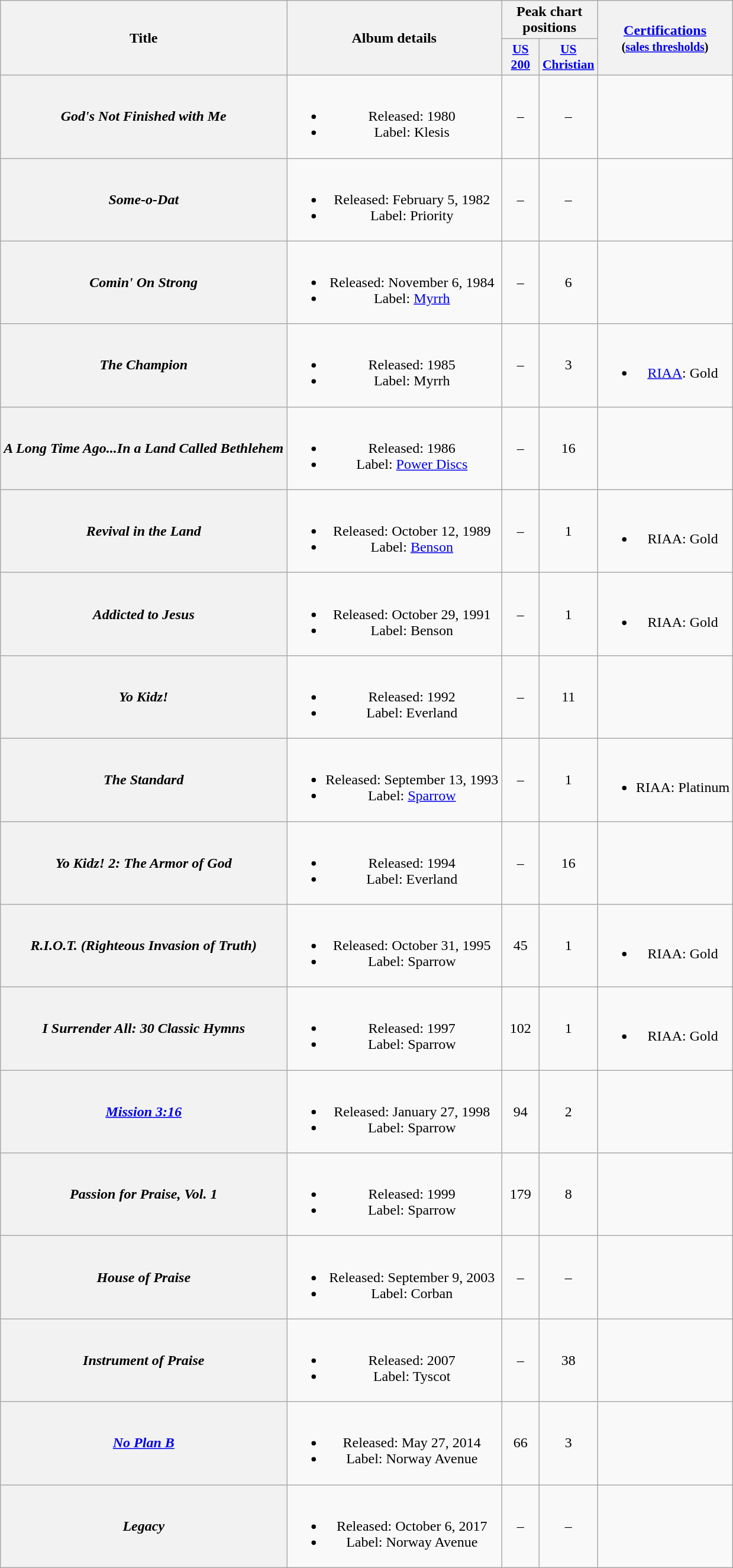<table class="wikitable plainrowheaders" style="text-align:center;" border="1">
<tr>
<th rowspan="2" style="text-align:center;">Title</th>
<th rowspan="2" style="text-align:center;">Album details</th>
<th scope="col" colspan="2">Peak chart positions</th>
<th scope="col" rowspan="2"><a href='#'>Certifications</a><br><small>(<a href='#'>sales thresholds</a>)</small></th>
</tr>
<tr>
<th scope="col" style="width:2.5em;font-size:90%;"><a href='#'>US 200</a><br></th>
<th scope="col" style="width:2.5em;font-size:90%;"><a href='#'>US Christian</a><br></th>
</tr>
<tr>
<th scope="row"><em>God's Not Finished with Me</em></th>
<td><br><ul><li>Released: 1980</li><li>Label: Klesis</li></ul></td>
<td>–</td>
<td>–</td>
<td></td>
</tr>
<tr>
<th scope="row"><em>Some-o-Dat</em></th>
<td><br><ul><li>Released: February 5, 1982</li><li>Label: Priority</li></ul></td>
<td>–</td>
<td>–</td>
<td></td>
</tr>
<tr>
<th scope="row"><em>Comin' On Strong</em></th>
<td><br><ul><li>Released: November 6, 1984</li><li>Label: <a href='#'>Myrrh</a></li></ul></td>
<td>–</td>
<td>6</td>
<td></td>
</tr>
<tr>
<th scope="row"><em>The Champion</em></th>
<td><br><ul><li>Released: 1985</li><li>Label: Myrrh</li></ul></td>
<td>–</td>
<td>3</td>
<td><br><ul><li><a href='#'>RIAA</a>: Gold</li></ul></td>
</tr>
<tr>
<th scope="row"><em>A Long Time Ago...In a Land Called Bethlehem</em></th>
<td><br><ul><li>Released: 1986</li><li>Label: <a href='#'>Power Discs</a></li></ul></td>
<td>–</td>
<td>16</td>
<td></td>
</tr>
<tr>
<th scope="row"><em>Revival in the Land</em></th>
<td><br><ul><li>Released: October 12, 1989</li><li>Label: <a href='#'>Benson</a></li></ul></td>
<td>–</td>
<td>1</td>
<td><br><ul><li>RIAA: Gold</li></ul></td>
</tr>
<tr>
<th scope="row"><em>Addicted to Jesus</em></th>
<td><br><ul><li>Released: October 29, 1991</li><li>Label: Benson</li></ul></td>
<td>–</td>
<td>1</td>
<td><br><ul><li>RIAA: Gold</li></ul></td>
</tr>
<tr>
<th scope="row"><em>Yo Kidz!</em></th>
<td><br><ul><li>Released: 1992</li><li>Label: Everland</li></ul></td>
<td>–</td>
<td>11</td>
<td></td>
</tr>
<tr>
<th scope="row"><em>The Standard</em></th>
<td><br><ul><li>Released: September 13, 1993</li><li>Label: <a href='#'>Sparrow</a></li></ul></td>
<td>–</td>
<td>1</td>
<td><br><ul><li>RIAA: Platinum</li></ul></td>
</tr>
<tr>
<th scope="row"><em>Yo Kidz! 2: The Armor of God</em></th>
<td><br><ul><li>Released: 1994</li><li>Label: Everland</li></ul></td>
<td>–</td>
<td>16</td>
<td></td>
</tr>
<tr>
<th scope="row"><em>R.I.O.T. (Righteous Invasion of Truth)</em></th>
<td><br><ul><li>Released: October 31, 1995</li><li>Label: Sparrow</li></ul></td>
<td>45</td>
<td>1</td>
<td><br><ul><li>RIAA: Gold</li></ul></td>
</tr>
<tr>
<th scope="row"><em>I Surrender All: 30 Classic Hymns</em></th>
<td><br><ul><li>Released: 1997</li><li>Label: Sparrow</li></ul></td>
<td>102</td>
<td>1</td>
<td><br><ul><li>RIAA: Gold</li></ul></td>
</tr>
<tr>
<th scope="row"><em><a href='#'>Mission 3:16</a></em></th>
<td><br><ul><li>Released: January 27, 1998</li><li>Label: Sparrow</li></ul></td>
<td>94</td>
<td>2</td>
<td></td>
</tr>
<tr>
<th scope="row"><em>Passion for Praise, Vol. 1</em></th>
<td><br><ul><li>Released: 1999</li><li>Label: Sparrow</li></ul></td>
<td>179</td>
<td>8</td>
<td></td>
</tr>
<tr>
<th scope="row"><em>House of Praise</em></th>
<td><br><ul><li>Released: September 9, 2003</li><li>Label: Corban</li></ul></td>
<td>–</td>
<td>–</td>
<td></td>
</tr>
<tr>
<th scope="row"><em>Instrument of Praise</em></th>
<td><br><ul><li>Released: 2007</li><li>Label: Tyscot</li></ul></td>
<td>–</td>
<td>38</td>
<td></td>
</tr>
<tr>
<th scope="row"><em><a href='#'>No Plan B</a></em></th>
<td><br><ul><li>Released: May 27, 2014</li><li>Label: Norway Avenue</li></ul></td>
<td>66</td>
<td>3</td>
<td></td>
</tr>
<tr>
<th scope="row"><em>Legacy</em></th>
<td><br><ul><li>Released: October 6, 2017</li><li>Label: Norway Avenue</li></ul></td>
<td>–</td>
<td>–</td>
<td></td>
</tr>
</table>
